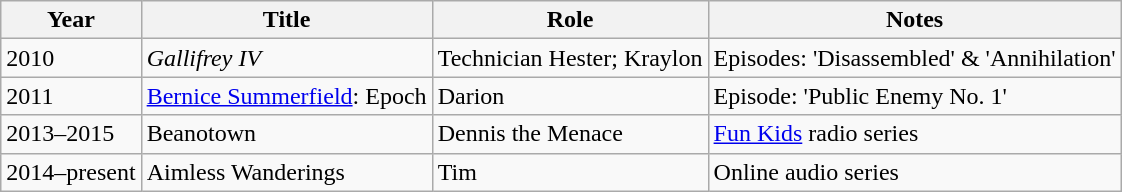<table class="wikitable sortable">
<tr>
<th>Year</th>
<th>Title</th>
<th>Role</th>
<th class="unsortable">Notes</th>
</tr>
<tr>
<td>2010</td>
<td><em>Gallifrey IV</em></td>
<td>Technician Hester; Kraylon</td>
<td>Episodes: 'Disassembled' & 'Annihilation'</td>
</tr>
<tr>
<td>2011</td>
<td><a href='#'>Bernice Summerfield</a>: Epoch</td>
<td>Darion</td>
<td>Episode: 'Public Enemy No. 1'</td>
</tr>
<tr>
<td>2013–2015</td>
<td>Beanotown</td>
<td>Dennis the Menace</td>
<td><a href='#'>Fun Kids</a> radio series</td>
</tr>
<tr>
<td>2014–present</td>
<td>Aimless Wanderings</td>
<td>Tim</td>
<td>Online audio series</td>
</tr>
</table>
